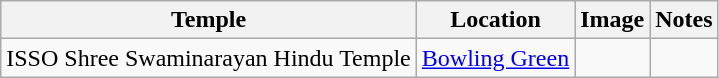<table class="wikitable sortable" id="tableTempleWikiKS">
<tr>
<th>Temple</th>
<th>Location</th>
<th>Image</th>
<th>Notes</th>
</tr>
<tr>
<td>ISSO Shree Swaminarayan Hindu Temple</td>
<td><a href='#'>Bowling Green</a></td>
<td></td>
</tr>
</table>
